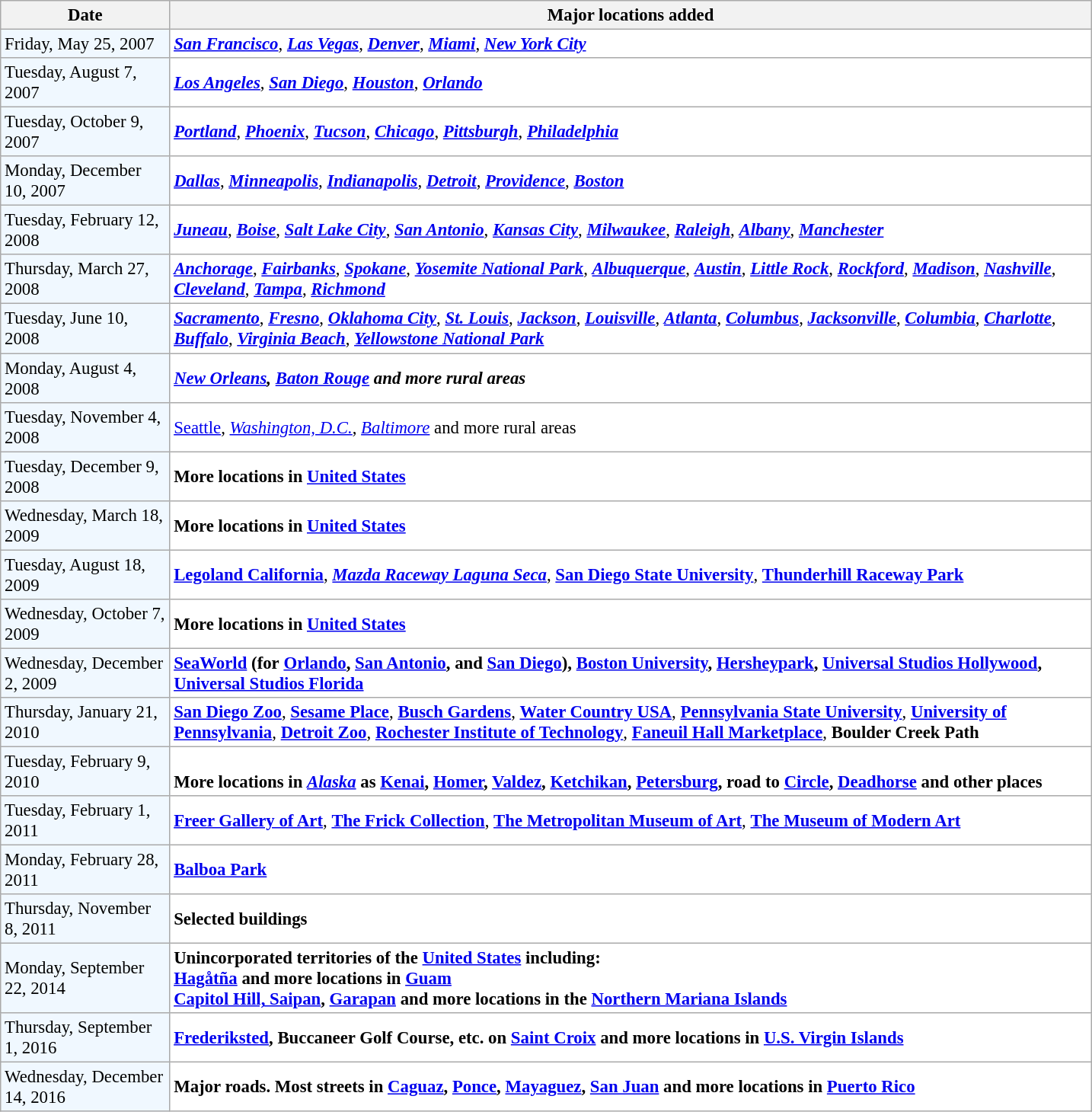<table class="wikitable" style="font-size:95%">
<tr>
<th style="width:141px;">Date</th>
<th style="width:800px;">Major locations added</th>
</tr>
<tr>
<td style="background:#f0f8ff;">Friday, May 25, 2007</td>
<td style="background:#fff;"><strong><em><a href='#'>San Francisco</a></em></strong>, <strong><em><a href='#'>Las Vegas</a></em></strong>, <strong><em><a href='#'>Denver</a></em></strong>, <strong><em><a href='#'>Miami</a></em></strong>, <strong><em><a href='#'>New York City</a></em></strong></td>
</tr>
<tr>
<td style="background:#f0f8ff;">Tuesday, August 7, 2007</td>
<td style="background:#fff;"><strong><em><a href='#'>Los Angeles</a></em></strong>, <strong><em><a href='#'>San Diego</a></em></strong>, <strong><em><a href='#'>Houston</a></em></strong>, <strong><em><a href='#'>Orlando</a></em></strong></td>
</tr>
<tr>
<td style="background:#f0f8ff;">Tuesday, October 9, 2007</td>
<td style="background:#fff;"><strong><em><a href='#'>Portland</a></em></strong>, <strong><em><a href='#'>Phoenix</a></em></strong>, <strong><em><a href='#'>Tucson</a></em></strong>, <strong><em><a href='#'>Chicago</a></em></strong>, <strong><em><a href='#'>Pittsburgh</a></em></strong>, <strong><em><a href='#'>Philadelphia</a></em></strong></td>
</tr>
<tr>
<td style="background:#f0f8ff;">Monday, December 10, 2007</td>
<td style="background:#fff;"><strong><em><a href='#'>Dallas</a></em></strong>, <strong><em><a href='#'>Minneapolis</a></em></strong>, <strong><em><a href='#'>Indianapolis</a></em></strong>, <strong><em><a href='#'>Detroit</a></em></strong>, <strong><em><a href='#'>Providence</a></em></strong>, <strong><em><a href='#'>Boston</a></em></strong></td>
</tr>
<tr>
<td style="background:#f0f8ff;">Tuesday, February 12, 2008</td>
<td style="background:#fff;"><strong><em><a href='#'>Juneau</a></em></strong>, <strong><em><a href='#'>Boise</a></em></strong>, <strong><em><a href='#'>Salt Lake City</a></em></strong>, <strong><em><a href='#'>San Antonio</a></em></strong>, <strong><em><a href='#'>Kansas City</a></em></strong>, <strong><em><a href='#'>Milwaukee</a></em></strong>, <strong><em><a href='#'>Raleigh</a></em></strong>, <strong><em><a href='#'>Albany</a></em></strong>, <strong><em><a href='#'>Manchester</a></em></strong></td>
</tr>
<tr>
<td style="background:#f0f8ff;">Thursday, March 27, 2008</td>
<td style="background:#fff;"><strong><em><a href='#'>Anchorage</a></em></strong>, <strong><em><a href='#'>Fairbanks</a></em></strong>, <strong><em><a href='#'>Spokane</a></em></strong>, <strong><em><a href='#'>Yosemite National Park</a></em></strong>, <strong><em><a href='#'>Albuquerque</a></em></strong>, <strong><em><a href='#'>Austin</a></em></strong>, <strong><em><a href='#'>Little Rock</a></em></strong>, <strong><em><a href='#'>Rockford</a></em></strong>, <strong><em><a href='#'>Madison</a></em></strong>, <strong><em><a href='#'>Nashville</a></em></strong>, <strong><em><a href='#'>Cleveland</a></em></strong>, <strong><em><a href='#'>Tampa</a></em></strong>, <strong><em><a href='#'>Richmond</a></em></strong></td>
</tr>
<tr>
<td style="background:#f0f8ff;">Tuesday, June 10, 2008</td>
<td style="background:#fff;"><strong><em><a href='#'>Sacramento</a></em></strong>, <strong><em><a href='#'>Fresno</a></em></strong>, <strong><em><a href='#'>Oklahoma City</a></em></strong>, <strong><em><a href='#'>St. Louis</a></em></strong>, <strong><em><a href='#'>Jackson</a></em></strong>, <strong><em><a href='#'>Louisville</a></em></strong>, <strong><em><a href='#'>Atlanta</a></em></strong>, <strong><em><a href='#'>Columbus</a></em></strong>, <strong><em><a href='#'>Jacksonville</a></em></strong>, <strong><em><a href='#'>Columbia</a></em></strong>, <strong><em><a href='#'>Charlotte</a></em></strong>, <strong><em><a href='#'>Buffalo</a></em></strong>, <strong><em><a href='#'>Virginia Beach</a></em></strong>, <strong><em><a href='#'>Yellowstone National Park</a></em></strong></td>
</tr>
<tr>
<td style="background:#f0f8ff;">Monday, August 4, 2008</td>
<td style="background:#fff;"><strong><em><a href='#'>New Orleans</a><em>, </em><a href='#'>Baton Rouge</a><em> and more rural areas<strong></td>
</tr>
<tr>
<td style="background:#f0f8ff;">Tuesday, November 4, 2008</td>
<td style="background:#fff;"></em></strong><a href='#'>Seattle</a></em>, <em><a href='#'>Washington, D.C.</a></em>, <em><a href='#'>Baltimore</a></em> and more rural areas</strong></td>
</tr>
<tr>
<td style="background:#f0f8ff;">Tuesday, December 9, 2008</td>
<td style="background:#fff;"><strong>More locations in <a href='#'>United States</a></strong></td>
</tr>
<tr>
<td style="background:#f0f8ff;">Wednesday, March 18, 2009</td>
<td style="background:#fff;"><strong>More locations in <a href='#'>United States</a></strong></td>
</tr>
<tr>
<td style="background:#f0f8ff;">Tuesday, August 18, 2009</td>
<td style="background:#fff;"><strong><a href='#'>Legoland California</a></strong>, <strong><em><a href='#'>Mazda Raceway Laguna Seca</a></em></strong>, <strong><a href='#'>San Diego State University</a></strong>, <strong><a href='#'>Thunderhill Raceway Park</a></strong></td>
</tr>
<tr>
<td style="background:#f0f8ff;">Wednesday, October 7, 2009</td>
<td style="background:#fff;"><strong>More locations in <a href='#'>United States</a></strong></td>
</tr>
<tr>
<td style="background:#f0f8ff;">Wednesday, December 2, 2009</td>
<td style="background:#fff;"><strong><a href='#'>SeaWorld</a> (for</strong> <strong><a href='#'>Orlando</a>,</strong> <strong><a href='#'>San Antonio</a>, and</strong> <strong><a href='#'>San Diego</a>),</strong> <strong><a href='#'>Boston University</a>,</strong> <strong><a href='#'>Hersheypark</a>,</strong> <strong><a href='#'>Universal Studios Hollywood</a>,</strong> <strong><a href='#'>Universal Studios Florida</a></strong></td>
</tr>
<tr>
<td style="background:#f0f8ff;">Thursday, January 21, 2010</td>
<td style="background:#fff;"><strong><a href='#'>San Diego Zoo</a></strong>, <strong><a href='#'>Sesame Place</a></strong>, <strong><a href='#'>Busch Gardens</a></strong>, <strong><a href='#'>Water Country USA</a></strong>, <strong><a href='#'>Pennsylvania State University</a></strong>, <strong><a href='#'>University of Pennsylvania</a></strong>, <strong><a href='#'>Detroit Zoo</a></strong>, <strong><a href='#'>Rochester Institute of Technology</a></strong>, <strong><a href='#'>Faneuil Hall Marketplace</a></strong>, <strong>Boulder Creek Path</strong></td>
</tr>
<tr>
<td style="background:#f0f8ff;">Tuesday, February 9, 2010</td>
<td style="background:#fff;"><br><strong>More locations in <em><a href='#'>Alaska</a></em> as <a href='#'>Kenai</a>, <a href='#'>Homer</a>, <a href='#'>Valdez</a>, <a href='#'>Ketchikan</a>, <a href='#'>Petersburg</a>, road to <a href='#'>Circle</a>, <a href='#'>Deadhorse</a> and other places</strong></td>
</tr>
<tr>
<td style="background:#f0f8ff;">Tuesday, February 1, 2011</td>
<td style="background:#fff;"><strong><a href='#'>Freer Gallery of Art</a></strong>, <strong><a href='#'>The Frick Collection</a></strong>, <strong><a href='#'>The Metropolitan Museum of Art</a></strong>, <strong><a href='#'>The Museum of Modern Art</a></strong></td>
</tr>
<tr>
<td style="background:#f0f8ff;">Monday, February 28, 2011</td>
<td style="background:#fff;"><strong><a href='#'>Balboa Park</a></strong></td>
</tr>
<tr>
<td style="background:#f0f8ff;">Thursday, November 8, 2011</td>
<td style="background:#fff;"><strong>Selected buildings</strong></td>
</tr>
<tr>
<td style="background:#f0f8ff;">Monday, September 22, 2014</td>
<td style="background:#fff;"><strong>Unincorporated territories of the <a href='#'>United States</a> including:<br> <a href='#'>Hagåtña</a> and more locations in <a href='#'>Guam</a> <br> <a href='#'>Capitol Hill, Saipan</a>, <a href='#'>Garapan</a> and more locations in the <a href='#'>Northern Mariana Islands</a></strong></td>
</tr>
<tr>
<td style="background:#f0f8ff;">Thursday, September 1, 2016</td>
<td style="background:#fff;"><strong><a href='#'>Frederiksted</a>, Buccaneer Golf Course, etc. on <a href='#'>Saint Croix</a></strong> <strong>and more locations in <a href='#'>U.S. Virgin Islands</a></strong></td>
</tr>
<tr>
<td style="background:#f0f8ff;">Wednesday, December 14, 2016</td>
<td style="background:#fff;"><strong>Major roads. Most streets in <a href='#'>Caguaz</a>, <a href='#'>Ponce</a>, <a href='#'>Mayaguez</a>, <a href='#'>San Juan</a></strong> <strong>and more locations in <a href='#'>Puerto Rico</a></strong></td>
</tr>
</table>
